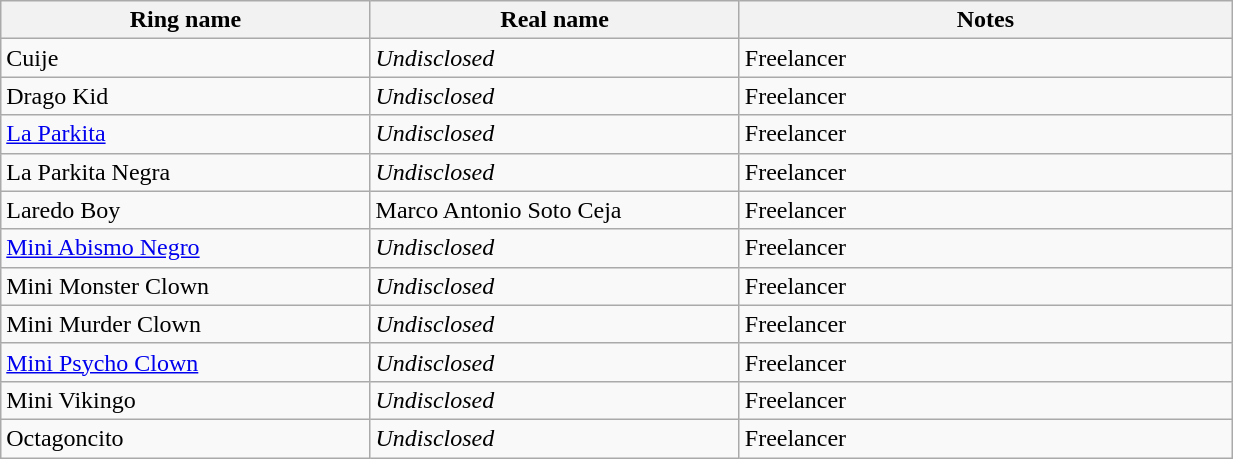<table class="wikitable sortable" align="left center" width="65%">
<tr>
<th width="15%">Ring name</th>
<th width="15%">Real name</th>
<th width="20%">Notes</th>
</tr>
<tr>
<td>Cuije</td>
<td><em>Undisclosed</em></td>
<td>Freelancer</td>
</tr>
<tr>
<td>Drago Kid</td>
<td><em>Undisclosed</em></td>
<td>Freelancer</td>
</tr>
<tr>
<td><a href='#'>La Parkita</a></td>
<td><em>Undisclosed</em></td>
<td>Freelancer</td>
</tr>
<tr>
<td>La Parkita Negra</td>
<td><em>Undisclosed</em></td>
<td>Freelancer</td>
</tr>
<tr>
<td>Laredo Boy</td>
<td>Marco Antonio Soto Ceja</td>
<td>Freelancer</td>
</tr>
<tr>
<td><a href='#'>Mini Abismo Negro</a></td>
<td><em>Undisclosed</em></td>
<td>Freelancer</td>
</tr>
<tr>
<td>Mini Monster Clown</td>
<td><em>Undisclosed</em></td>
<td>Freelancer</td>
</tr>
<tr>
<td>Mini Murder Clown</td>
<td><em>Undisclosed</em></td>
<td>Freelancer</td>
</tr>
<tr>
<td><a href='#'>Mini Psycho Clown</a></td>
<td><em>Undisclosed</em></td>
<td>Freelancer</td>
</tr>
<tr>
<td>Mini Vikingo</td>
<td><em>Undisclosed</em></td>
<td>Freelancer</td>
</tr>
<tr>
<td>Octagoncito</td>
<td><em>Undisclosed</em></td>
<td>Freelancer</td>
</tr>
</table>
